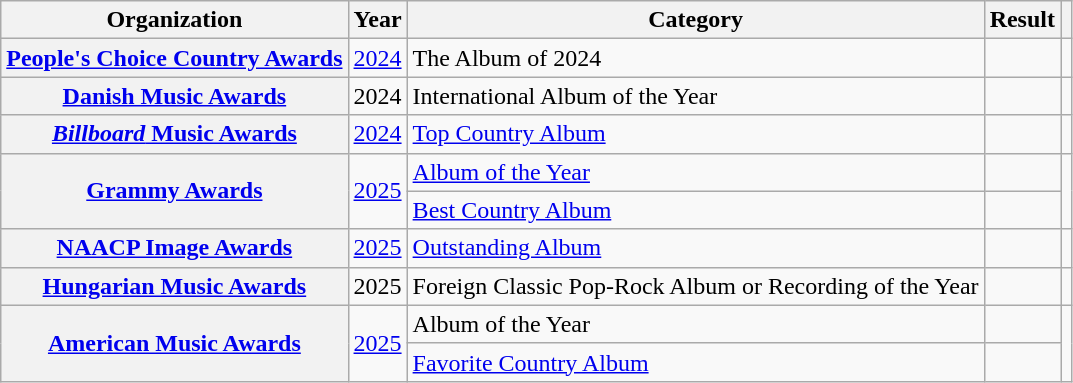<table class="wikitable sortable plainrowheaders" style="border:none; margin:0;">
<tr>
<th scope="col">Organization</th>
<th scope="col">Year</th>
<th scope="col">Category</th>
<th scope="col">Result</th>
<th class="unsortable" scope="col"></th>
</tr>
<tr>
<th scope="row"><a href='#'>People's Choice Country Awards</a></th>
<td><a href='#'>2024</a></td>
<td>The Album of 2024</td>
<td></td>
<td align="center"></td>
</tr>
<tr>
<th scope="row"><a href='#'>Danish Music Awards</a></th>
<td>2024</td>
<td>International Album of the Year</td>
<td></td>
<td style="text-align:center"></td>
</tr>
<tr>
<th scope="row"><a href='#'><em>Billboard</em> Music Awards</a></th>
<td><a href='#'>2024</a></td>
<td><a href='#'>Top Country Album</a></td>
<td></td>
<td></td>
</tr>
<tr>
<th rowspan="2" scope="row"><a href='#'>Grammy Awards</a></th>
<td rowspan="2"><a href='#'>2025</a></td>
<td><a href='#'>Album of the Year</a></td>
<td></td>
<td align="center" rowspan="2"></td>
</tr>
<tr>
<td><a href='#'>Best Country Album</a></td>
<td></td>
</tr>
<tr>
<th scope="row"><a href='#'>NAACP Image Awards</a></th>
<td><a href='#'>2025</a></td>
<td><a href='#'>Outstanding Album</a></td>
<td></td>
<td style="text-align:center;"></td>
</tr>
<tr>
<th scope="row"><a href='#'>Hungarian Music Awards</a></th>
<td>2025</td>
<td>Foreign Classic Pop-Rock Album or Recording of the Year</td>
<td></td>
<td></td>
</tr>
<tr>
<th rowspan="2" scope="row"><a href='#'>American Music Awards</a></th>
<td rowspan="2"><a href='#'>2025</a></td>
<td>Album of the Year</td>
<td></td>
<td align="center" rowspan="2"></td>
</tr>
<tr>
<td><a href='#'>Favorite Country Album</a></td>
<td></td>
</tr>
</table>
